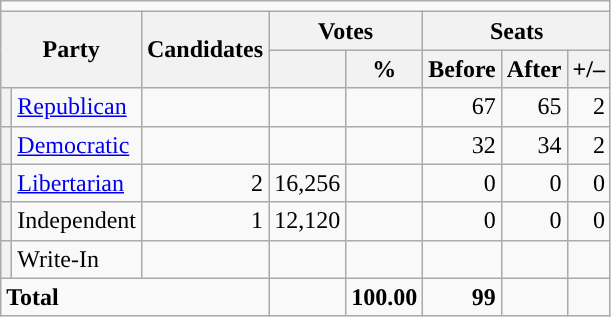<table class="wikitable">
<tr>
<td colspan=13 align=center></td>
</tr>
<tr>
<th rowspan="2" colspan="2">Party</th>
<th rowspan="2">Candidates</th>
<th colspan="2">Votes</th>
<th colspan="3">Seats</th>
</tr>
<tr>
<th></th>
<th>%</th>
<th>Before</th>
<th>After</th>
<th>+/–</th>
</tr>
<tr>
<th style="background-color:"></th>
<td><a href='#'>Republican</a></td>
<td align="right"></td>
<td align="right"></td>
<td align="right"></td>
<td align="right" >67</td>
<td align="right" >65</td>
<td align="right"> 2</td>
</tr>
<tr>
<th style="background-color:"></th>
<td><a href='#'>Democratic</a></td>
<td align="right"></td>
<td align="right"></td>
<td align="right"></td>
<td align="right">32</td>
<td align="right">34</td>
<td align="right"> 2</td>
</tr>
<tr>
<th style="background-color:"></th>
<td><a href='#'>Libertarian</a></td>
<td align="right">2</td>
<td align="right">16,256</td>
<td align="right"></td>
<td align="right">0</td>
<td align="right">0</td>
<td align="right">0</td>
</tr>
<tr>
<th></th>
<td>Independent</td>
<td align="right">1</td>
<td align="right">12,120</td>
<td align="right"></td>
<td align="right">0</td>
<td align="right">0</td>
<td align="right">0</td>
</tr>
<tr>
<th></th>
<td>Write-In</td>
<td align="right"></td>
<td align="right"></td>
<td align="right"></td>
<td></td>
<td></td>
<td></td>
</tr>
<tr>
<td colspan="3" align="left"><strong>Total</strong></td>
<td align="right"></td>
<td align="right"><strong>100.00</strong></td>
<td align="right"><strong>99</strong></td>
<td align="right"></td>
<td align="right"></td>
</tr>
</table>
